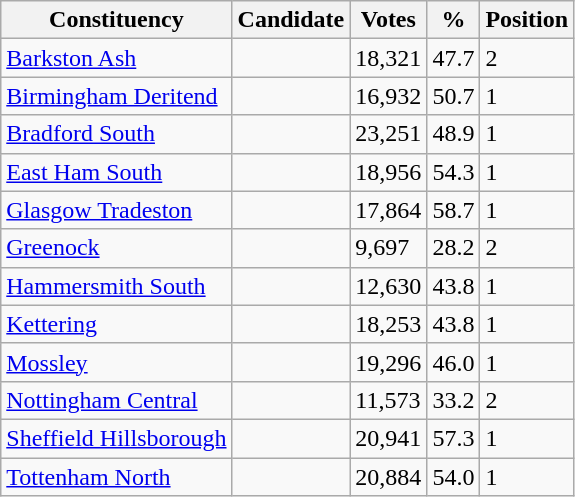<table class="wikitable sortable">
<tr>
<th>Constituency</th>
<th>Candidate</th>
<th>Votes</th>
<th>%</th>
<th>Position</th>
</tr>
<tr>
<td><a href='#'>Barkston Ash</a></td>
<td></td>
<td>18,321</td>
<td>47.7</td>
<td>2</td>
</tr>
<tr>
<td><a href='#'>Birmingham Deritend</a></td>
<td></td>
<td>16,932</td>
<td>50.7</td>
<td>1</td>
</tr>
<tr>
<td><a href='#'>Bradford South</a></td>
<td></td>
<td>23,251</td>
<td>48.9</td>
<td>1</td>
</tr>
<tr>
<td><a href='#'>East Ham South</a></td>
<td></td>
<td>18,956</td>
<td>54.3</td>
<td>1</td>
</tr>
<tr>
<td><a href='#'>Glasgow Tradeston</a></td>
<td></td>
<td>17,864</td>
<td>58.7</td>
<td>1</td>
</tr>
<tr>
<td><a href='#'>Greenock</a></td>
<td></td>
<td>9,697</td>
<td>28.2</td>
<td>2</td>
</tr>
<tr>
<td><a href='#'>Hammersmith South</a></td>
<td></td>
<td>12,630</td>
<td>43.8</td>
<td>1</td>
</tr>
<tr>
<td><a href='#'>Kettering</a></td>
<td></td>
<td>18,253</td>
<td>43.8</td>
<td>1</td>
</tr>
<tr>
<td><a href='#'>Mossley</a></td>
<td></td>
<td>19,296</td>
<td>46.0</td>
<td>1</td>
</tr>
<tr>
<td><a href='#'>Nottingham Central</a></td>
<td></td>
<td>11,573</td>
<td>33.2</td>
<td>2</td>
</tr>
<tr>
<td><a href='#'>Sheffield Hillsborough</a></td>
<td></td>
<td>20,941</td>
<td>57.3</td>
<td>1</td>
</tr>
<tr>
<td><a href='#'>Tottenham North</a></td>
<td></td>
<td>20,884</td>
<td>54.0</td>
<td>1</td>
</tr>
</table>
